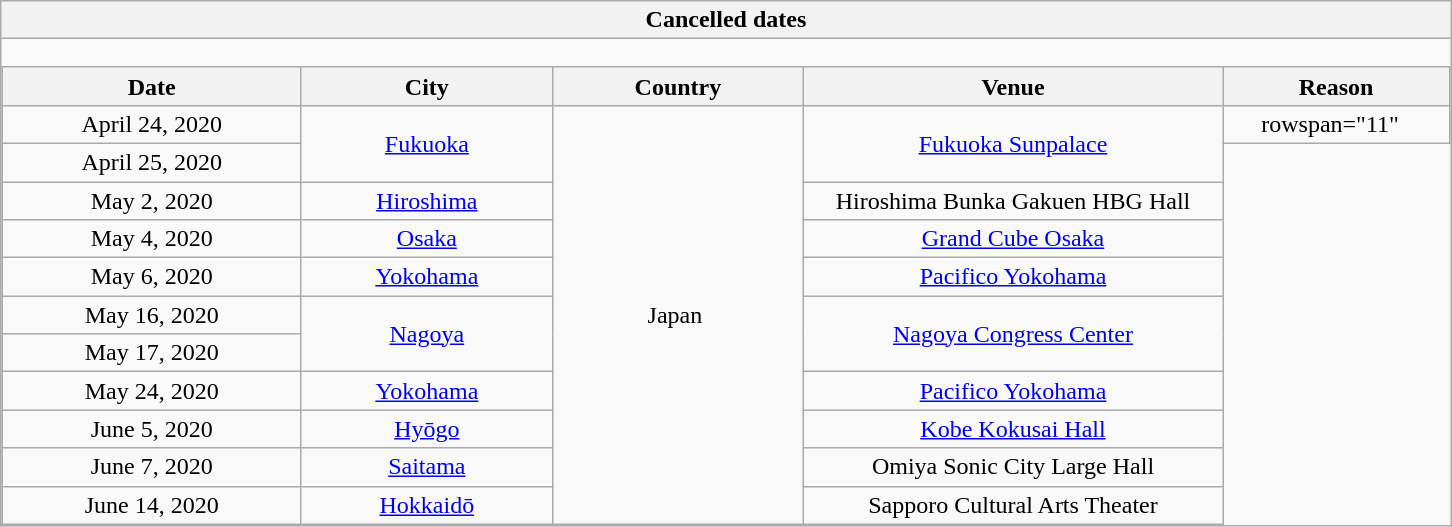<table class="wikitable collapsible collapsed">
<tr>
<th>Cancelled dates</th>
</tr>
<tr>
<td style="padding:0; border:none;"><br><table class="wikitable plainrowheaders" style="border:none; margin:0; width:100%; text-align:center;">
<tr>
<th scope="col" style="width:12em;">Date</th>
<th scope="col" style="width:10em;">City</th>
<th scope="col" style="width:10em;">Country</th>
<th scope="col" style="width:17em;">Venue</th>
<th scope="col" style="width:9em;">Reason</th>
</tr>
<tr>
<td>April 24, 2020</td>
<td rowspan="2"><a href='#'>Fukuoka</a></td>
<td rowspan="11">Japan </td>
<td rowspan="2"><a href='#'>Fukuoka Sunpalace</a></td>
<td>rowspan="11"  </td>
</tr>
<tr>
<td>April 25, 2020</td>
</tr>
<tr>
<td>May 2, 2020</td>
<td><a href='#'>Hiroshima</a></td>
<td>Hiroshima Bunka Gakuen HBG Hall</td>
</tr>
<tr>
<td>May 4, 2020</td>
<td><a href='#'>Osaka</a></td>
<td><a href='#'>Grand Cube Osaka</a></td>
</tr>
<tr>
<td>May 6, 2020</td>
<td><a href='#'>Yokohama</a></td>
<td><a href='#'>Pacifico Yokohama</a></td>
</tr>
<tr>
<td>May 16, 2020</td>
<td rowspan="2"><a href='#'>Nagoya</a></td>
<td rowspan="2"><a href='#'>Nagoya Congress Center</a></td>
</tr>
<tr>
<td>May 17, 2020</td>
</tr>
<tr>
<td>May 24, 2020</td>
<td><a href='#'>Yokohama</a></td>
<td><a href='#'>Pacifico Yokohama</a></td>
</tr>
<tr>
<td>June 5, 2020</td>
<td><a href='#'>Hyōgo</a></td>
<td><a href='#'>Kobe Kokusai Hall</a></td>
</tr>
<tr>
<td>June 7, 2020</td>
<td><a href='#'>Saitama</a></td>
<td>Omiya Sonic City Large Hall</td>
</tr>
<tr>
<td>June 14, 2020</td>
<td><a href='#'>Hokkaidō</a></td>
<td>Sapporo Cultural Arts Theater</td>
</tr>
</table>
</td>
</tr>
</table>
